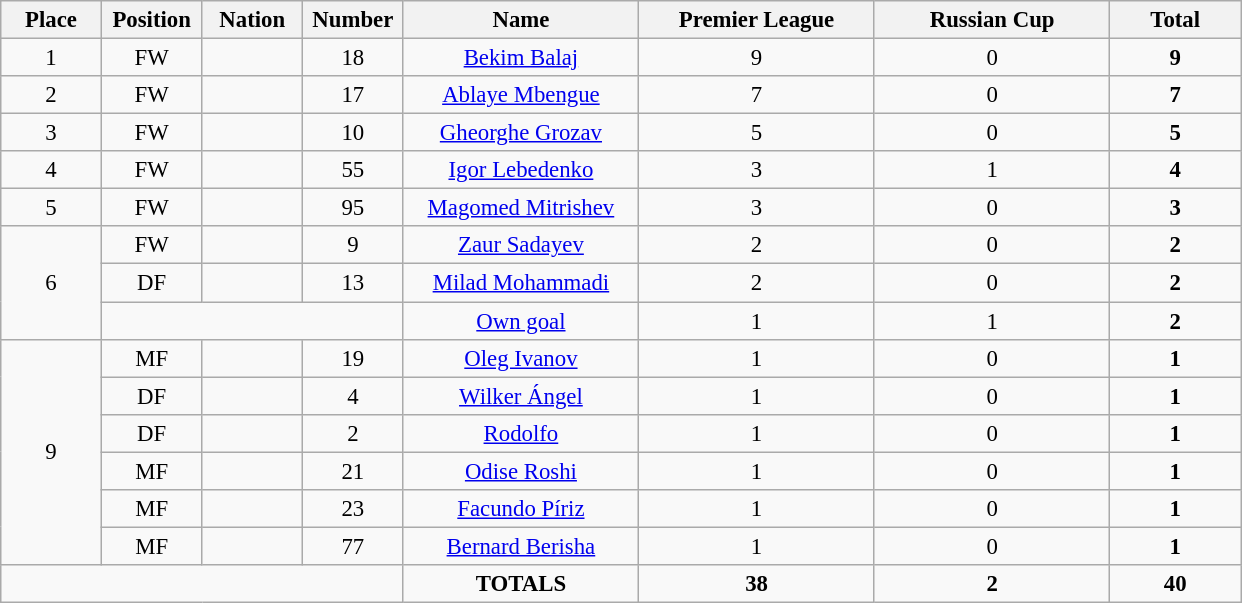<table class="wikitable" style="font-size: 95%; text-align: center;">
<tr>
<th width=60>Place</th>
<th width=60>Position</th>
<th width=60>Nation</th>
<th width=60>Number</th>
<th width=150>Name</th>
<th width=150>Premier League</th>
<th width=150>Russian Cup</th>
<th width=80><strong>Total</strong></th>
</tr>
<tr>
<td>1</td>
<td>FW</td>
<td></td>
<td>18</td>
<td><a href='#'>Bekim Balaj</a></td>
<td>9</td>
<td>0</td>
<td><strong>9</strong></td>
</tr>
<tr>
<td>2</td>
<td>FW</td>
<td></td>
<td>17</td>
<td><a href='#'>Ablaye Mbengue</a></td>
<td>7</td>
<td>0</td>
<td><strong>7</strong></td>
</tr>
<tr>
<td>3</td>
<td>FW</td>
<td></td>
<td>10</td>
<td><a href='#'>Gheorghe Grozav</a></td>
<td>5</td>
<td>0</td>
<td><strong>5</strong></td>
</tr>
<tr>
<td>4</td>
<td>FW</td>
<td></td>
<td>55</td>
<td><a href='#'>Igor Lebedenko</a></td>
<td>3</td>
<td>1</td>
<td><strong>4</strong></td>
</tr>
<tr>
<td>5</td>
<td>FW</td>
<td></td>
<td>95</td>
<td><a href='#'>Magomed Mitrishev</a></td>
<td>3</td>
<td>0</td>
<td><strong>3</strong></td>
</tr>
<tr>
<td rowspan="3">6</td>
<td>FW</td>
<td></td>
<td>9</td>
<td><a href='#'>Zaur Sadayev</a></td>
<td>2</td>
<td>0</td>
<td><strong>2</strong></td>
</tr>
<tr>
<td>DF</td>
<td></td>
<td>13</td>
<td><a href='#'>Milad Mohammadi</a></td>
<td>2</td>
<td>0</td>
<td><strong>2</strong></td>
</tr>
<tr>
<td colspan="3"></td>
<td><a href='#'>Own goal</a></td>
<td>1</td>
<td>1</td>
<td><strong>2</strong></td>
</tr>
<tr>
<td rowspan="6">9</td>
<td>MF</td>
<td></td>
<td>19</td>
<td><a href='#'>Oleg Ivanov</a></td>
<td>1</td>
<td>0</td>
<td><strong>1</strong></td>
</tr>
<tr>
<td>DF</td>
<td></td>
<td>4</td>
<td><a href='#'>Wilker Ángel</a></td>
<td>1</td>
<td>0</td>
<td><strong>1</strong></td>
</tr>
<tr>
<td>DF</td>
<td></td>
<td>2</td>
<td><a href='#'>Rodolfo</a></td>
<td>1</td>
<td>0</td>
<td><strong>1</strong></td>
</tr>
<tr>
<td>MF</td>
<td></td>
<td>21</td>
<td><a href='#'>Odise Roshi</a></td>
<td>1</td>
<td>0</td>
<td><strong>1</strong></td>
</tr>
<tr>
<td>MF</td>
<td></td>
<td>23</td>
<td><a href='#'>Facundo Píriz</a></td>
<td>1</td>
<td>0</td>
<td><strong>1</strong></td>
</tr>
<tr>
<td>MF</td>
<td></td>
<td>77</td>
<td><a href='#'>Bernard Berisha</a></td>
<td>1</td>
<td>0</td>
<td><strong>1</strong></td>
</tr>
<tr>
<td colspan="4"></td>
<td><strong>TOTALS</strong></td>
<td><strong>38</strong></td>
<td><strong>2</strong></td>
<td><strong>40</strong></td>
</tr>
</table>
